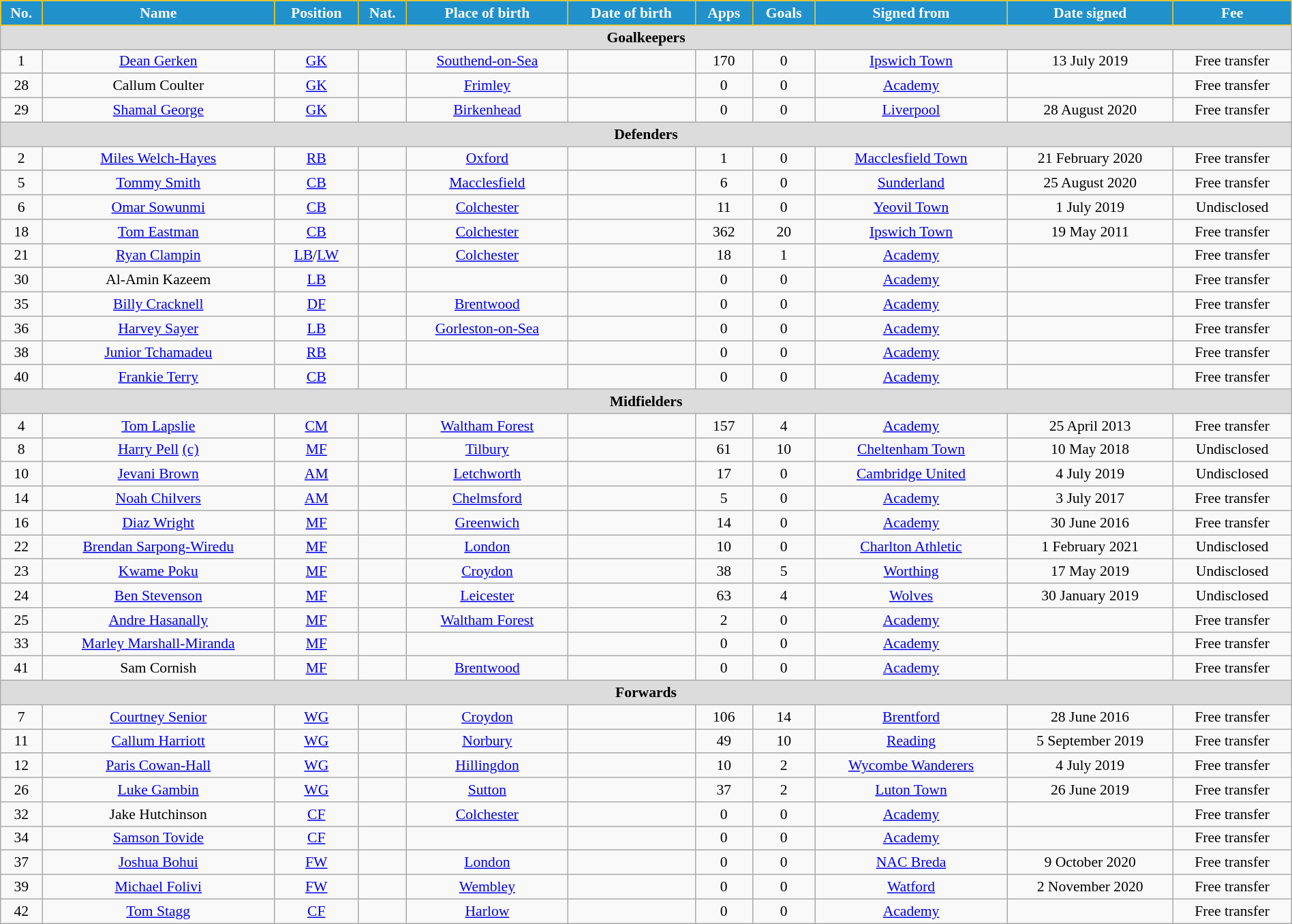<table class="wikitable" style="text-align:center; font-size:90%; width:100%;">
<tr>
<th style="background:#2191CC; color:white; border:1px solid #F7C408; text-align:center;">No.</th>
<th style="background:#2191CC; color:white; border:1px solid #F7C408; text-align:center;">Name</th>
<th style="background:#2191CC; color:white; border:1px solid #F7C408; text-align:center;">Position</th>
<th style="background:#2191CC; color:white; border:1px solid #F7C408; text-align:center;">Nat.</th>
<th style="background:#2191CC; color:white; border:1px solid #F7C408; text-align:center;">Place of birth</th>
<th style="background:#2191CC; color:white; border:1px solid #F7C408; text-align:center;">Date of birth</th>
<th style="background:#2191CC; color:white; border:1px solid #F7C408; text-align:center;">Apps</th>
<th style="background:#2191CC; color:white; border:1px solid #F7C408; text-align:center;">Goals</th>
<th style="background:#2191CC; color:white; border:1px solid #F7C408; text-align:center;">Signed from</th>
<th style="background:#2191CC; color:white; border:1px solid #F7C408; text-align:center;">Date signed</th>
<th style="background:#2191CC; color:white; border:1px solid #F7C408; text-align:center;">Fee</th>
</tr>
<tr>
<th colspan="13" style="background:#dcdcdc; text-align:center;">Goalkeepers</th>
</tr>
<tr>
<td>1</td>
<td><a href='#'>Dean Gerken</a></td>
<td><a href='#'>GK</a></td>
<td></td>
<td><a href='#'>Southend-on-Sea</a></td>
<td></td>
<td>170</td>
<td>0</td>
<td> <a href='#'>Ipswich Town</a></td>
<td>13 July 2019</td>
<td>Free transfer</td>
</tr>
<tr>
<td>28</td>
<td>Callum Coulter</td>
<td><a href='#'>GK</a></td>
<td></td>
<td><a href='#'>Frimley</a></td>
<td></td>
<td>0</td>
<td>0</td>
<td><a href='#'>Academy</a></td>
<td></td>
<td>Free transfer</td>
</tr>
<tr>
<td>29</td>
<td><a href='#'>Shamal George</a></td>
<td><a href='#'>GK</a></td>
<td></td>
<td><a href='#'>Birkenhead</a></td>
<td></td>
<td>0</td>
<td>0</td>
<td> <a href='#'>Liverpool</a></td>
<td>28 August 2020</td>
<td>Free transfer</td>
</tr>
<tr>
<th colspan="13" style="background:#dcdcdc; text-align:center;">Defenders</th>
</tr>
<tr>
<td>2</td>
<td><a href='#'>Miles Welch-Hayes</a></td>
<td><a href='#'>RB</a></td>
<td></td>
<td><a href='#'>Oxford</a></td>
<td></td>
<td>1</td>
<td>0</td>
<td> <a href='#'>Macclesfield Town</a></td>
<td>21 February 2020</td>
<td>Free transfer</td>
</tr>
<tr>
<td>5</td>
<td><a href='#'>Tommy Smith</a></td>
<td><a href='#'>CB</a></td>
<td></td>
<td> <a href='#'>Macclesfield</a></td>
<td></td>
<td>6</td>
<td>0</td>
<td> <a href='#'>Sunderland</a></td>
<td>25 August 2020</td>
<td>Free transfer</td>
</tr>
<tr>
<td>6</td>
<td><a href='#'>Omar Sowunmi</a></td>
<td><a href='#'>CB</a></td>
<td></td>
<td><a href='#'>Colchester</a></td>
<td></td>
<td>11</td>
<td>0</td>
<td> <a href='#'>Yeovil Town</a></td>
<td>1 July 2019</td>
<td>Undisclosed</td>
</tr>
<tr>
<td>18</td>
<td><a href='#'>Tom Eastman</a></td>
<td><a href='#'>CB</a></td>
<td></td>
<td><a href='#'>Colchester</a></td>
<td></td>
<td>362</td>
<td>20</td>
<td> <a href='#'>Ipswich Town</a></td>
<td>19 May 2011</td>
<td>Free transfer</td>
</tr>
<tr>
<td>21</td>
<td><a href='#'>Ryan Clampin</a></td>
<td><a href='#'>LB</a>/<a href='#'>LW</a></td>
<td></td>
<td><a href='#'>Colchester</a></td>
<td></td>
<td>18</td>
<td>1</td>
<td><a href='#'>Academy</a></td>
<td></td>
<td>Free transfer</td>
</tr>
<tr>
<td>30</td>
<td>Al-Amin Kazeem</td>
<td><a href='#'>LB</a></td>
<td></td>
<td></td>
<td></td>
<td>0</td>
<td>0</td>
<td><a href='#'>Academy</a></td>
<td></td>
<td>Free transfer</td>
</tr>
<tr>
<td>35</td>
<td><a href='#'>Billy Cracknell</a></td>
<td><a href='#'>DF</a></td>
<td></td>
<td><a href='#'>Brentwood</a></td>
<td></td>
<td>0</td>
<td>0</td>
<td><a href='#'>Academy</a></td>
<td></td>
<td>Free transfer</td>
</tr>
<tr>
<td>36</td>
<td><a href='#'>Harvey Sayer</a></td>
<td><a href='#'>LB</a></td>
<td></td>
<td><a href='#'>Gorleston-on-Sea</a></td>
<td></td>
<td>0</td>
<td>0</td>
<td><a href='#'>Academy</a></td>
<td></td>
<td>Free transfer</td>
</tr>
<tr>
<td>38</td>
<td><a href='#'>Junior Tchamadeu</a></td>
<td><a href='#'>RB</a></td>
<td></td>
<td></td>
<td></td>
<td>0</td>
<td>0</td>
<td><a href='#'>Academy</a></td>
<td></td>
<td>Free transfer</td>
</tr>
<tr>
<td>40</td>
<td><a href='#'>Frankie Terry</a></td>
<td><a href='#'>CB</a></td>
<td></td>
<td></td>
<td></td>
<td>0</td>
<td>0</td>
<td><a href='#'>Academy</a></td>
<td></td>
<td>Free transfer</td>
</tr>
<tr>
<th colspan="13" style="background:#dcdcdc; text-align:center;">Midfielders</th>
</tr>
<tr>
<td>4</td>
<td><a href='#'>Tom Lapslie</a></td>
<td><a href='#'>CM</a></td>
<td></td>
<td><a href='#'>Waltham Forest</a></td>
<td></td>
<td>157</td>
<td>4</td>
<td><a href='#'>Academy</a></td>
<td>25 April 2013</td>
<td>Free transfer</td>
</tr>
<tr>
<td>8</td>
<td><a href='#'>Harry Pell</a> <a href='#'>(c)</a></td>
<td><a href='#'>MF</a></td>
<td></td>
<td><a href='#'>Tilbury</a></td>
<td></td>
<td>61</td>
<td>10</td>
<td> <a href='#'>Cheltenham Town</a></td>
<td>10 May 2018</td>
<td>Undisclosed</td>
</tr>
<tr>
<td>10</td>
<td><a href='#'>Jevani Brown</a></td>
<td><a href='#'>AM</a></td>
<td></td>
<td> <a href='#'>Letchworth</a></td>
<td></td>
<td>17</td>
<td>0</td>
<td> <a href='#'>Cambridge United</a></td>
<td>4 July 2019</td>
<td>Undisclosed</td>
</tr>
<tr>
<td>14</td>
<td><a href='#'>Noah Chilvers</a></td>
<td><a href='#'>AM</a></td>
<td></td>
<td><a href='#'>Chelmsford</a></td>
<td></td>
<td>5</td>
<td>0</td>
<td><a href='#'>Academy</a></td>
<td>3 July 2017</td>
<td>Free transfer</td>
</tr>
<tr>
<td>16</td>
<td><a href='#'>Diaz Wright</a></td>
<td><a href='#'>MF</a></td>
<td></td>
<td><a href='#'>Greenwich</a></td>
<td></td>
<td>14</td>
<td>0</td>
<td><a href='#'>Academy</a></td>
<td>30 June 2016</td>
<td>Free transfer</td>
</tr>
<tr>
<td>22</td>
<td><a href='#'>Brendan Sarpong-Wiredu</a></td>
<td><a href='#'>MF</a></td>
<td></td>
<td><a href='#'>London</a></td>
<td></td>
<td>10</td>
<td>0</td>
<td> <a href='#'>Charlton Athletic</a></td>
<td>1 February 2021</td>
<td>Undisclosed</td>
</tr>
<tr>
<td>23</td>
<td><a href='#'>Kwame Poku</a></td>
<td><a href='#'>MF</a></td>
<td></td>
<td> <a href='#'>Croydon</a></td>
<td></td>
<td>38</td>
<td>5</td>
<td> <a href='#'>Worthing</a></td>
<td>17 May 2019</td>
<td>Undisclosed</td>
</tr>
<tr>
<td>24</td>
<td><a href='#'>Ben Stevenson</a></td>
<td><a href='#'>MF</a></td>
<td></td>
<td><a href='#'>Leicester</a></td>
<td></td>
<td>63</td>
<td>4</td>
<td> <a href='#'>Wolves</a></td>
<td>30 January 2019</td>
<td>Undisclosed</td>
</tr>
<tr>
<td>25</td>
<td><a href='#'>Andre Hasanally</a></td>
<td><a href='#'>MF</a></td>
<td></td>
<td><a href='#'>Waltham Forest</a></td>
<td></td>
<td>2</td>
<td>0</td>
<td><a href='#'>Academy</a></td>
<td></td>
<td>Free transfer</td>
</tr>
<tr>
<td>33</td>
<td><a href='#'>Marley Marshall-Miranda</a></td>
<td><a href='#'>MF</a></td>
<td></td>
<td></td>
<td></td>
<td>0</td>
<td>0</td>
<td><a href='#'>Academy</a></td>
<td></td>
<td>Free transfer</td>
</tr>
<tr>
<td>41</td>
<td>Sam Cornish</td>
<td><a href='#'>MF</a></td>
<td></td>
<td><a href='#'>Brentwood</a></td>
<td></td>
<td>0</td>
<td>0</td>
<td><a href='#'>Academy</a></td>
<td></td>
<td>Free transfer</td>
</tr>
<tr>
<th colspan="13" style="background:#dcdcdc; text-align:center;">Forwards</th>
</tr>
<tr>
<td>7</td>
<td><a href='#'>Courtney Senior</a></td>
<td><a href='#'>WG</a></td>
<td></td>
<td><a href='#'>Croydon</a></td>
<td></td>
<td>106</td>
<td>14</td>
<td> <a href='#'>Brentford</a></td>
<td>28 June 2016</td>
<td>Free transfer</td>
</tr>
<tr>
<td>11</td>
<td><a href='#'>Callum Harriott</a></td>
<td><a href='#'>WG</a></td>
<td></td>
<td> <a href='#'>Norbury</a></td>
<td></td>
<td>49</td>
<td>10</td>
<td> <a href='#'>Reading</a></td>
<td>5 September 2019</td>
<td>Free transfer</td>
</tr>
<tr>
<td>12</td>
<td><a href='#'>Paris Cowan-Hall</a></td>
<td><a href='#'>WG</a></td>
<td></td>
<td><a href='#'>Hillingdon</a></td>
<td></td>
<td>10</td>
<td>2</td>
<td> <a href='#'>Wycombe Wanderers</a></td>
<td>4 July 2019</td>
<td>Free transfer</td>
</tr>
<tr>
<td>26</td>
<td><a href='#'>Luke Gambin</a></td>
<td><a href='#'>WG</a></td>
<td></td>
<td> <a href='#'>Sutton</a></td>
<td></td>
<td>37</td>
<td>2</td>
<td> <a href='#'>Luton Town</a></td>
<td>26 June 2019</td>
<td>Free transfer</td>
</tr>
<tr>
<td>32</td>
<td>Jake Hutchinson</td>
<td><a href='#'>CF</a></td>
<td></td>
<td><a href='#'>Colchester</a></td>
<td></td>
<td>0</td>
<td>0</td>
<td><a href='#'>Academy</a></td>
<td></td>
<td>Free transfer</td>
</tr>
<tr>
<td>34</td>
<td><a href='#'>Samson Tovide</a></td>
<td><a href='#'>CF</a></td>
<td></td>
<td></td>
<td></td>
<td>0</td>
<td>0</td>
<td><a href='#'>Academy</a></td>
<td></td>
<td>Free transfer</td>
</tr>
<tr>
<td>37</td>
<td><a href='#'>Joshua Bohui</a></td>
<td><a href='#'>FW</a></td>
<td></td>
<td><a href='#'>London</a></td>
<td></td>
<td>0</td>
<td>0</td>
<td> <a href='#'>NAC Breda</a></td>
<td>9 October 2020</td>
<td>Free transfer</td>
</tr>
<tr>
<td>39</td>
<td><a href='#'>Michael Folivi</a></td>
<td><a href='#'>FW</a></td>
<td></td>
<td><a href='#'>Wembley</a></td>
<td></td>
<td>0</td>
<td>0</td>
<td> <a href='#'>Watford</a></td>
<td>2 November 2020</td>
<td>Free transfer</td>
</tr>
<tr>
<td>42</td>
<td><a href='#'>Tom Stagg</a></td>
<td><a href='#'>CF</a></td>
<td></td>
<td><a href='#'>Harlow</a></td>
<td></td>
<td>0</td>
<td>0</td>
<td><a href='#'>Academy</a></td>
<td></td>
<td>Free transfer</td>
</tr>
</table>
